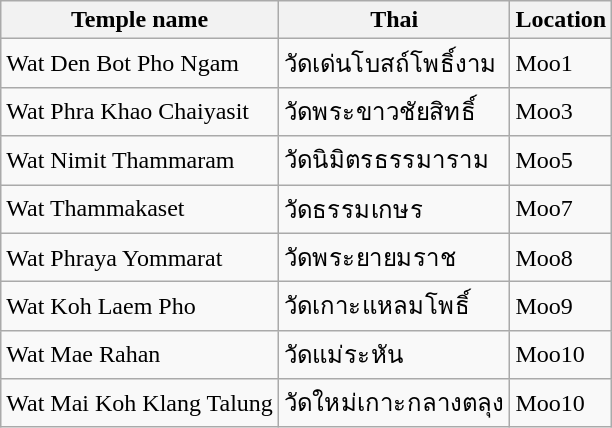<table class="wikitable">
<tr>
<th>Temple name</th>
<th>Thai</th>
<th>Location</th>
</tr>
<tr>
<td>Wat Den Bot Pho Ngam</td>
<td>วัดเด่นโบสถ์โพธิ์งาม</td>
<td>Moo1</td>
</tr>
<tr>
<td>Wat Phra Khao Chaiyasit</td>
<td>วัดพระขาวชัยสิทธิ์</td>
<td>Moo3</td>
</tr>
<tr>
<td>Wat Nimit Thammaram</td>
<td>วัดนิมิตรธรรมาราม</td>
<td>Moo5</td>
</tr>
<tr>
<td>Wat Thammakaset</td>
<td>วัดธรรมเกษร</td>
<td>Moo7</td>
</tr>
<tr>
<td>Wat Phraya Yommarat</td>
<td>วัดพระยายมราช</td>
<td>Moo8</td>
</tr>
<tr>
<td>Wat Koh Laem Pho</td>
<td>วัดเกาะแหลมโพธิ์</td>
<td>Moo9</td>
</tr>
<tr>
<td>Wat Mae Rahan</td>
<td>วัดแม่ระหัน</td>
<td>Moo10</td>
</tr>
<tr>
<td>Wat Mai Koh Klang Talung</td>
<td>วัดใหม่เกาะกลางตลุง</td>
<td>Moo10</td>
</tr>
</table>
